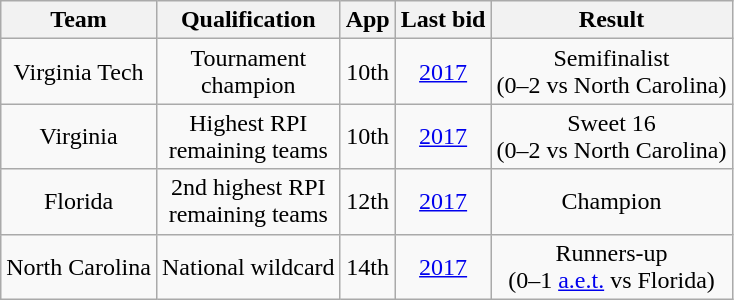<table class="wikitable sortable" style="text-align:center">
<tr>
<th>Team</th>
<th>Qualification</th>
<th>App</th>
<th>Last bid</th>
<th>Result</th>
</tr>
<tr>
<td>Virginia Tech</td>
<td>Tournament<br>champion</td>
<td>10th</td>
<td><a href='#'>2017</a></td>
<td>Semifinalist<br>(0–2 vs North Carolina)</td>
</tr>
<tr>
<td>Virginia</td>
<td>Highest RPI<br>remaining teams</td>
<td>10th</td>
<td><a href='#'>2017</a></td>
<td>Sweet 16<br>(0–2 vs North Carolina)</td>
</tr>
<tr>
<td>Florida</td>
<td>2nd highest RPI<br>remaining teams</td>
<td>12th</td>
<td><a href='#'>2017</a></td>
<td>Champion</td>
</tr>
<tr>
<td>North Carolina</td>
<td>National wildcard</td>
<td>14th</td>
<td><a href='#'>2017</a></td>
<td>Runners-up<br>(0–1 <a href='#'>a.e.t.</a> vs Florida)</td>
</tr>
</table>
